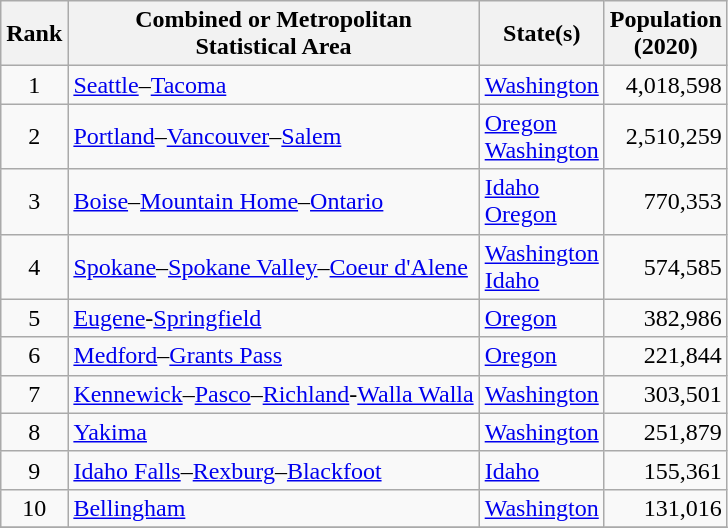<table class="wikitable sortable">
<tr>
<th>Rank</th>
<th>Combined or Metropolitan<br>Statistical Area</th>
<th>State(s)</th>
<th>Population<br>(2020)</th>
</tr>
<tr>
<td align=center>1</td>
<td><a href='#'>Seattle</a>–<a href='#'>Tacoma</a></td>
<td><a href='#'>Washington</a></td>
<td align=right>4,018,598</td>
</tr>
<tr>
<td align=center>2</td>
<td><a href='#'>Portland</a>–<a href='#'>Vancouver</a>–<a href='#'>Salem</a></td>
<td><a href='#'>Oregon</a><br><a href='#'>Washington</a></td>
<td align=right>2,510,259</td>
</tr>
<tr>
<td align=center>3</td>
<td><a href='#'>Boise</a>–<a href='#'>Mountain Home</a>–<a href='#'>Ontario</a></td>
<td><a href='#'>Idaho</a><br><a href='#'>Oregon</a></td>
<td align=right>770,353</td>
</tr>
<tr>
<td align=center>4</td>
<td><a href='#'>Spokane</a>–<a href='#'>Spokane Valley</a>–<a href='#'>Coeur d'Alene</a></td>
<td><a href='#'>Washington</a><br><a href='#'>Idaho</a></td>
<td align=right>574,585</td>
</tr>
<tr>
<td align=center>5</td>
<td><a href='#'>Eugene</a>-<a href='#'>Springfield</a></td>
<td><a href='#'>Oregon</a></td>
<td align=right>382,986</td>
</tr>
<tr>
<td align=center>6</td>
<td><a href='#'>Medford</a>–<a href='#'>Grants Pass</a></td>
<td><a href='#'>Oregon</a></td>
<td align=right>221,844</td>
</tr>
<tr>
<td align=center>7</td>
<td><a href='#'>Kennewick</a>–<a href='#'>Pasco</a>–<a href='#'>Richland</a>-<a href='#'>Walla Walla</a></td>
<td><a href='#'>Washington</a></td>
<td align=right>303,501</td>
</tr>
<tr>
<td align=center>8</td>
<td><a href='#'>Yakima</a></td>
<td><a href='#'>Washington</a></td>
<td align=right>251,879</td>
</tr>
<tr>
<td align=center>9</td>
<td><a href='#'>Idaho Falls</a>–<a href='#'>Rexburg</a>–<a href='#'>Blackfoot</a></td>
<td><a href='#'>Idaho</a></td>
<td align=right>155,361</td>
</tr>
<tr>
<td align=center>10</td>
<td><a href='#'>Bellingham</a></td>
<td><a href='#'>Washington</a></td>
<td align=right>131,016</td>
</tr>
<tr>
</tr>
</table>
